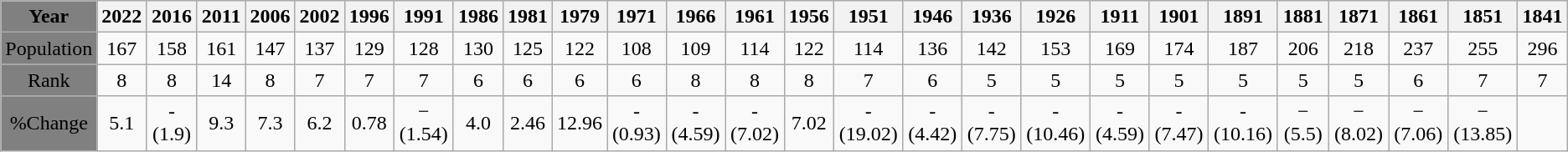<table class="wikitable">
<tr>
<th style="background:grey;">Year</th>
<th>2022</th>
<th>2016</th>
<th>2011</th>
<th>2006</th>
<th>2002</th>
<th>1996</th>
<th>1991</th>
<th>1986</th>
<th>1981</th>
<th>1979</th>
<th>1971</th>
<th>1966</th>
<th>1961</th>
<th>1956</th>
<th>1951</th>
<th>1946</th>
<th>1936</th>
<th>1926</th>
<th>1911</th>
<th>1901</th>
<th>1891</th>
<th>1881</th>
<th>1871</th>
<th>1861</th>
<th>1851</th>
<th>1841</th>
</tr>
<tr align="center">
<td style="background:grey;">Population</td>
<td>167</td>
<td>158</td>
<td>161</td>
<td>147</td>
<td>137</td>
<td>129</td>
<td>128</td>
<td>130</td>
<td>125</td>
<td>122</td>
<td>108</td>
<td>109</td>
<td>114</td>
<td>122</td>
<td>114</td>
<td>136</td>
<td>142</td>
<td>153</td>
<td>169</td>
<td>174</td>
<td>187</td>
<td>206</td>
<td>218</td>
<td>237</td>
<td>255</td>
<td>296</td>
</tr>
<tr align="center">
<td style="background:grey;">Rank</td>
<td>8</td>
<td>8</td>
<td>14</td>
<td>8</td>
<td>7</td>
<td>7</td>
<td>7</td>
<td>6</td>
<td>6</td>
<td>6</td>
<td>6</td>
<td>8</td>
<td>8</td>
<td>8</td>
<td>7</td>
<td>6</td>
<td>5</td>
<td>5</td>
<td>5</td>
<td>5</td>
<td>5</td>
<td>5</td>
<td>5</td>
<td>6</td>
<td>7</td>
<td>7</td>
</tr>
<tr align="center">
<td style="background:grey;">%Change</td>
<td>5.1</td>
<td>- (1.9)</td>
<td>9.3</td>
<td>7.3</td>
<td>6.2</td>
<td>0.78</td>
<td>− (1.54)</td>
<td>4.0</td>
<td>2.46</td>
<td>12.96</td>
<td>- (0.93)</td>
<td>- (4.59)</td>
<td>- (7.02)</td>
<td>7.02</td>
<td>- (19.02)</td>
<td>- (4.42)</td>
<td>- (7.75)</td>
<td>- (10.46)</td>
<td>- (4.59)</td>
<td>- (7.47)</td>
<td>- (10.16)</td>
<td>− (5.5)</td>
<td>− (8.02)</td>
<td>− (7.06)</td>
<td>− (13.85)</td>
<td></td>
</tr>
</table>
